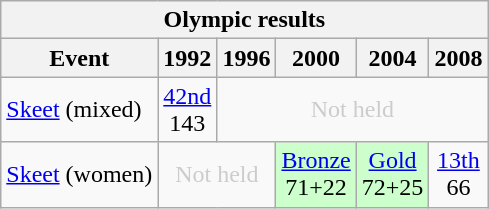<table class="wikitable" style="text-align: center">
<tr>
<th colspan=6>Olympic results</th>
</tr>
<tr>
<th>Event</th>
<th>1992</th>
<th>1996</th>
<th>2000</th>
<th>2004</th>
<th>2008</th>
</tr>
<tr>
<td align=left><a href='#'>Skeet</a> (mixed)</td>
<td><a href='#'>42nd</a><br>143</td>
<td colspan=4 style="color: #cccccc">Not held</td>
</tr>
<tr>
<td align=left><a href='#'>Skeet</a> (women)</td>
<td colspan=2 style="color: #cccccc">Not held</td>
<td style="background: #ccffcc"> <a href='#'>Bronze</a><br>71+22</td>
<td style="background: #ccffcc"> <a href='#'>Gold</a><br>72+25</td>
<td><a href='#'>13th</a><br>66</td>
</tr>
</table>
